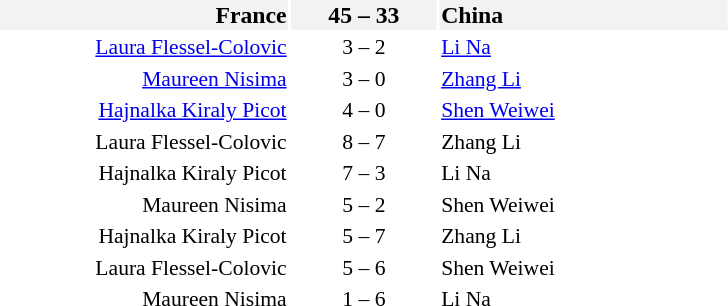<table style="font-size:90%">
<tr style="font-size:110%; background:#f2f2f2">
<td style="width:12em" align=right><strong>France</strong> </td>
<td style="width:6em" align=center><strong>45 – 33</strong></td>
<td style="width:12em"> <strong>China</strong></td>
</tr>
<tr>
<td align=right><a href='#'>Laura Flessel-Colovic</a></td>
<td align=center>3 – 2</td>
<td><a href='#'>Li Na</a></td>
</tr>
<tr>
<td align=right><a href='#'>Maureen Nisima</a></td>
<td align=center>3 – 0</td>
<td><a href='#'>Zhang Li</a></td>
</tr>
<tr>
<td align=right><a href='#'>Hajnalka Kiraly Picot</a></td>
<td align=center>4 – 0</td>
<td><a href='#'>Shen Weiwei</a></td>
</tr>
<tr>
<td align=right>Laura Flessel-Colovic</td>
<td align=center>8 – 7</td>
<td>Zhang Li</td>
</tr>
<tr>
<td align=right>Hajnalka Kiraly Picot</td>
<td align=center>7 – 3</td>
<td>Li Na</td>
</tr>
<tr>
<td align=right>Maureen Nisima</td>
<td align=center>5 – 2</td>
<td>Shen Weiwei</td>
</tr>
<tr>
<td align=right>Hajnalka Kiraly Picot</td>
<td align=center>5 – 7</td>
<td>Zhang Li</td>
</tr>
<tr>
<td align=right>Laura Flessel-Colovic</td>
<td align=center>5 – 6</td>
<td>Shen Weiwei</td>
</tr>
<tr>
<td align=right>Maureen Nisima</td>
<td align=center>1 – 6</td>
<td>Li Na</td>
</tr>
</table>
